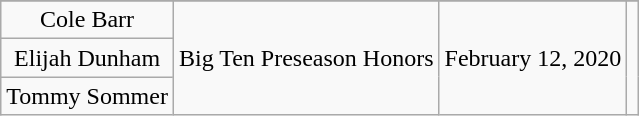<table class="wikitable sortable" style="text-align: center">
<tr align=center>
</tr>
<tr>
<td>Cole Barr</td>
<td rowspan="3">Big Ten Preseason Honors</td>
<td rowspan="3">February 12, 2020</td>
<td rowspan="3"></td>
</tr>
<tr>
<td>Elijah Dunham</td>
</tr>
<tr>
<td>Tommy Sommer</td>
</tr>
</table>
